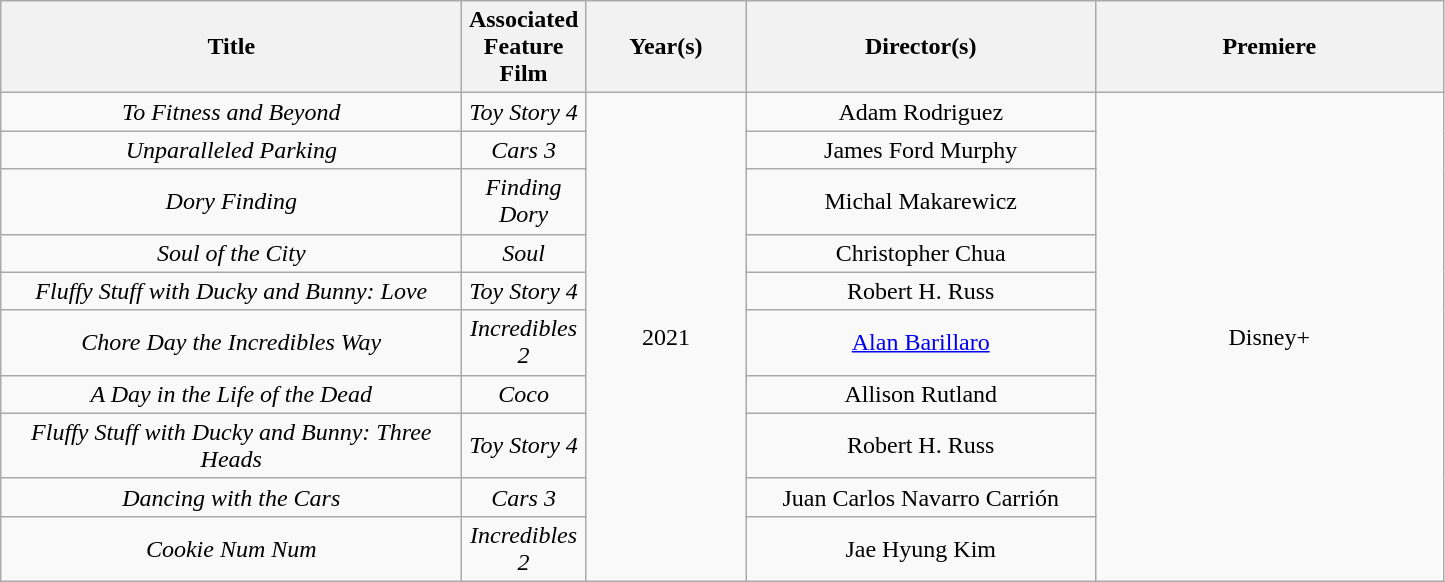<table class="wikitable sortable" style="max-width: 1000px; text-align: center;">
<tr>
<th width="300" scope="col">Title</th>
<th width="75" scope="col">Associated Feature Film</th>
<th width="100" scope="col">Year(s)</th>
<th width="225" scope="col">Director(s)</th>
<th width="225" scope="col">Premiere</th>
</tr>
<tr>
<td><em>To Fitness and Beyond</em></td>
<td><em>Toy Story 4</em></td>
<td rowspan="10">2021</td>
<td>Adam Rodriguez</td>
<td rowspan="20">Disney+</td>
</tr>
<tr>
<td><em>Unparalleled Parking</em></td>
<td><em>Cars 3</em></td>
<td>James Ford Murphy</td>
</tr>
<tr>
<td><em>Dory Finding</em></td>
<td><em>Finding Dory</em></td>
<td>Michal Makarewicz</td>
</tr>
<tr>
<td><em>Soul of the City</em></td>
<td><em>Soul</em></td>
<td>Christopher Chua</td>
</tr>
<tr>
<td><em>Fluffy Stuff with Ducky and Bunny: Love</em></td>
<td><em>Toy Story 4</em></td>
<td>Robert H. Russ</td>
</tr>
<tr>
<td><em>Chore Day the Incredibles Way</em></td>
<td><em>Incredibles 2</em></td>
<td><a href='#'>Alan Barillaro</a></td>
</tr>
<tr>
<td><em>A Day in the Life of the Dead</em></td>
<td><em>Coco</em></td>
<td>Allison Rutland</td>
</tr>
<tr>
<td><em>Fluffy Stuff with Ducky and Bunny: Three Heads</em></td>
<td><em>Toy Story 4</em></td>
<td>Robert H. Russ</td>
</tr>
<tr>
<td><em>Dancing with the Cars</em></td>
<td><em>Cars 3</em></td>
<td>Juan Carlos Navarro Carrión</td>
</tr>
<tr>
<td><em>Cookie Num Num</em></td>
<td><em>Incredibles 2</em></td>
<td>Jae Hyung Kim</td>
</tr>
</table>
